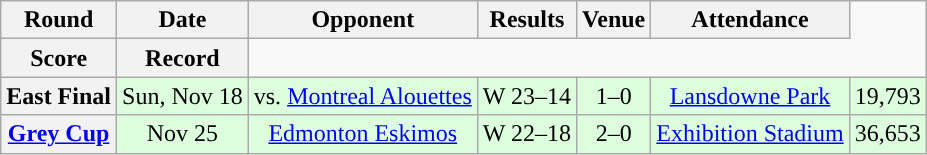<table class="wikitable" style="text-align:center">
<tr>
<th>Round</th>
<th>Date</th>
<th>Opponent</th>
<th>Results</th>
<th>Venue</th>
<th>Attendance</th>
</tr>
<tr>
<th>Score</th>
<th>Record</th>
</tr>
<tr style="background:#ddffdd">
<th>East Final</th>
<td>Sun, Nov 18</td>
<td>vs. <a href='#'>Montreal Alouettes</a></td>
<td>W 23–14</td>
<td>1–0</td>
<td><a href='#'>Lansdowne Park</a></td>
<td>19,793</td>
</tr>
<tr style="background:#ddffdd">
<th><a href='#'>Grey Cup</a></th>
<td>Nov 25</td>
<td><a href='#'>Edmonton Eskimos</a></td>
<td>W 22–18</td>
<td>2–0</td>
<td><a href='#'>Exhibition Stadium</a></td>
<td>36,653</td>
</tr>
</table>
